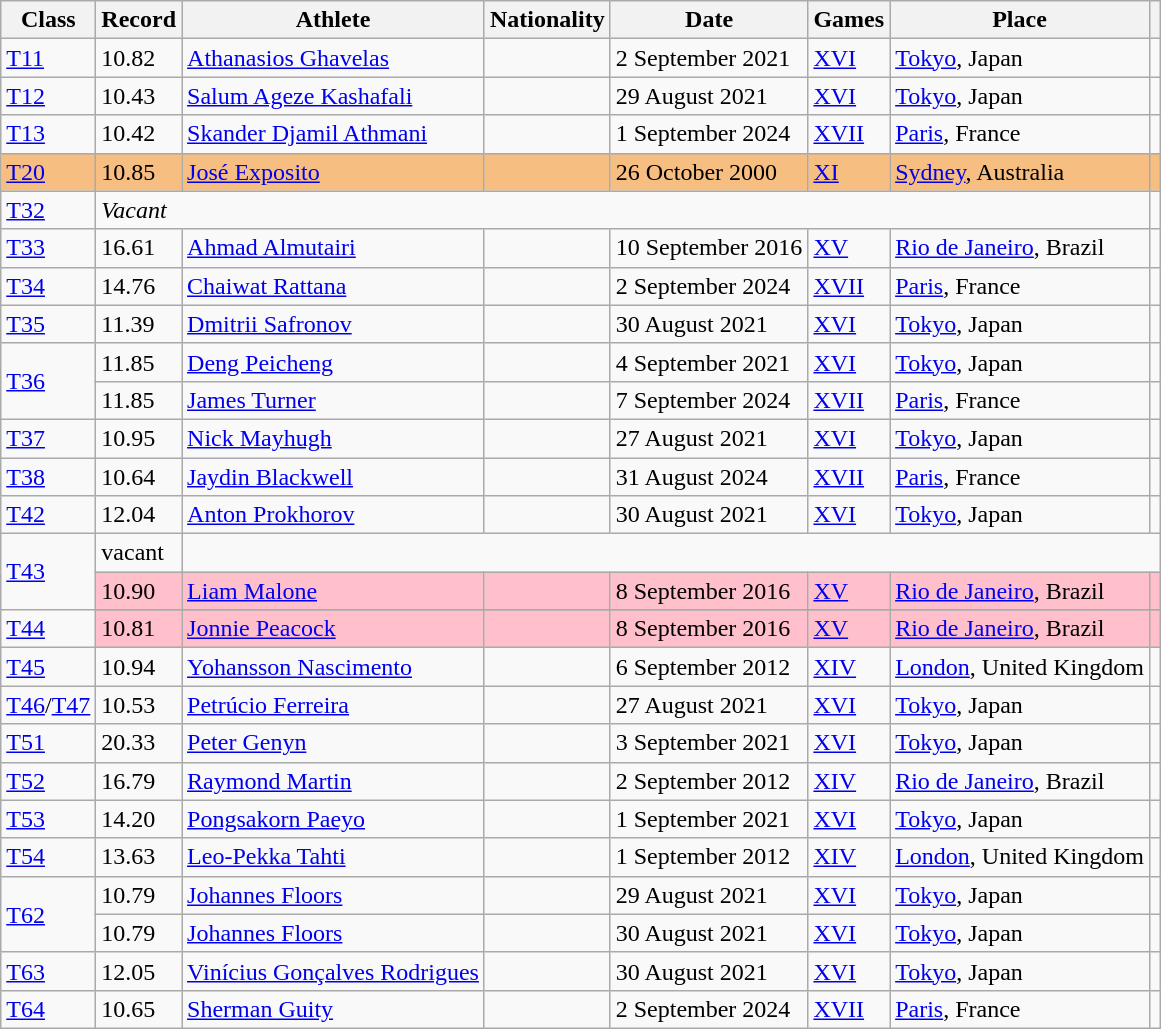<table class="wikitable">
<tr>
<th>Class</th>
<th>Record</th>
<th>Athlete</th>
<th>Nationality</th>
<th>Date</th>
<th>Games</th>
<th>Place</th>
<th></th>
</tr>
<tr>
<td><a href='#'>T11</a></td>
<td>10.82 </td>
<td><a href='#'>Athanasios Ghavelas</a></td>
<td></td>
<td>2 September 2021</td>
<td><a href='#'>XVI</a></td>
<td><a href='#'>Tokyo</a>, Japan</td>
<td></td>
</tr>
<tr>
<td><a href='#'>T12</a></td>
<td>10.43 </td>
<td><a href='#'>Salum Ageze Kashafali</a></td>
<td></td>
<td>29 August 2021</td>
<td><a href='#'>XVI</a></td>
<td><a href='#'>Tokyo</a>, Japan</td>
<td></td>
</tr>
<tr>
<td><a href='#'>T13</a></td>
<td>10.42 </td>
<td><a href='#'>Skander Djamil Athmani</a></td>
<td></td>
<td>1 September 2024</td>
<td><a href='#'>XVII</a></td>
<td><a href='#'>Paris</a>, France</td>
<td></td>
</tr>
<tr bgcolor=#F7BE81>
<td><a href='#'>T20</a></td>
<td>10.85</td>
<td><a href='#'>José Exposito</a></td>
<td></td>
<td>26 October 2000</td>
<td><a href='#'>XI</a></td>
<td><a href='#'>Sydney</a>, Australia</td>
<td></td>
</tr>
<tr>
<td><a href='#'>T32</a></td>
<td colspan="6"><em>Vacant</em></td>
<td></td>
</tr>
<tr>
<td><a href='#'>T33</a></td>
<td>16.61 </td>
<td><a href='#'>Ahmad Almutairi</a></td>
<td></td>
<td>10 September 2016</td>
<td><a href='#'>XV</a></td>
<td><a href='#'>Rio de Janeiro</a>, Brazil</td>
<td></td>
</tr>
<tr>
<td><a href='#'>T34</a></td>
<td>14.76 </td>
<td><a href='#'>Chaiwat Rattana</a></td>
<td></td>
<td>2 September 2024</td>
<td><a href='#'>XVII</a></td>
<td><a href='#'>Paris</a>, France</td>
<td></td>
</tr>
<tr>
<td><a href='#'>T35</a></td>
<td>11.39 </td>
<td><a href='#'>Dmitrii Safronov</a></td>
<td></td>
<td>30 August 2021</td>
<td><a href='#'>XVI</a></td>
<td><a href='#'>Tokyo</a>, Japan</td>
<td></td>
</tr>
<tr>
<td rowspan=2><a href='#'>T36</a></td>
<td>11.85 </td>
<td><a href='#'>Deng Peicheng</a></td>
<td></td>
<td>4 September 2021</td>
<td><a href='#'>XVI</a></td>
<td><a href='#'>Tokyo</a>, Japan</td>
<td></td>
</tr>
<tr>
<td>11.85 </td>
<td><a href='#'>James Turner</a></td>
<td></td>
<td>7 September 2024</td>
<td><a href='#'>XVII</a></td>
<td><a href='#'>Paris</a>, France</td>
<td></td>
</tr>
<tr>
<td><a href='#'>T37</a></td>
<td>10.95 </td>
<td><a href='#'>Nick Mayhugh</a></td>
<td></td>
<td>27 August 2021</td>
<td><a href='#'>XVI</a></td>
<td><a href='#'>Tokyo</a>, Japan</td>
<td></td>
</tr>
<tr>
<td><a href='#'>T38</a></td>
<td>10.64 </td>
<td><a href='#'>Jaydin Blackwell</a></td>
<td></td>
<td>31 August 2024</td>
<td><a href='#'>XVII</a></td>
<td><a href='#'>Paris</a>, France</td>
<td></td>
</tr>
<tr>
<td><a href='#'>T42</a></td>
<td>12.04 </td>
<td><a href='#'>Anton Prokhorov</a></td>
<td></td>
<td>30 August 2021</td>
<td><a href='#'>XVI</a></td>
<td><a href='#'>Tokyo</a>, Japan</td>
<td></td>
</tr>
<tr>
<td rowspan=2><a href='#'>T43</a></td>
<td>vacant</td>
</tr>
<tr style="background:pink">
<td>10.90 </td>
<td><a href='#'>Liam Malone</a></td>
<td></td>
<td>8 September 2016</td>
<td><a href='#'>XV</a></td>
<td><a href='#'>Rio de Janeiro</a>, Brazil</td>
<td></td>
</tr>
<tr>
<td rowspan=2><a href='#'>T44</a></td>
</tr>
<tr style="background:pink">
<td>10.81 </td>
<td><a href='#'>Jonnie Peacock</a></td>
<td></td>
<td>8 September 2016</td>
<td><a href='#'>XV</a></td>
<td><a href='#'>Rio de Janeiro</a>, Brazil</td>
<td></td>
</tr>
<tr>
<td><a href='#'>T45</a></td>
<td>10.94 </td>
<td><a href='#'>Yohansson Nascimento</a></td>
<td></td>
<td>6 September 2012</td>
<td><a href='#'>XIV</a></td>
<td><a href='#'>London</a>, United Kingdom</td>
<td></td>
</tr>
<tr>
<td><a href='#'>T46</a>/<a href='#'>T47</a></td>
<td>10.53 </td>
<td><a href='#'>Petrúcio Ferreira</a></td>
<td></td>
<td>27 August 2021</td>
<td><a href='#'>XVI</a></td>
<td><a href='#'>Tokyo</a>, Japan</td>
<td></td>
</tr>
<tr>
<td><a href='#'>T51</a></td>
<td>20.33 </td>
<td><a href='#'>Peter Genyn</a></td>
<td></td>
<td>3 September 2021</td>
<td><a href='#'>XVI</a></td>
<td><a href='#'>Tokyo</a>, Japan</td>
<td></td>
</tr>
<tr>
<td><a href='#'>T52</a></td>
<td>16.79 </td>
<td><a href='#'>Raymond Martin</a></td>
<td></td>
<td>2 September 2012</td>
<td><a href='#'>XIV</a></td>
<td><a href='#'>Rio de Janeiro</a>, Brazil</td>
<td></td>
</tr>
<tr>
<td><a href='#'>T53</a></td>
<td>14.20 </td>
<td><a href='#'>Pongsakorn Paeyo</a></td>
<td></td>
<td>1 September 2021</td>
<td><a href='#'>XVI</a></td>
<td><a href='#'>Tokyo</a>, Japan</td>
<td></td>
</tr>
<tr>
<td><a href='#'>T54</a></td>
<td>13.63 </td>
<td><a href='#'>Leo-Pekka Tahti</a></td>
<td></td>
<td>1 September 2012</td>
<td><a href='#'>XIV</a></td>
<td><a href='#'>London</a>, United Kingdom</td>
<td></td>
</tr>
<tr>
<td rowspan=2><a href='#'>T62</a></td>
<td>10.79 </td>
<td><a href='#'>Johannes Floors</a></td>
<td></td>
<td>29 August 2021</td>
<td><a href='#'>XVI</a></td>
<td><a href='#'>Tokyo</a>, Japan</td>
<td></td>
</tr>
<tr>
<td>10.79 </td>
<td><a href='#'>Johannes Floors</a></td>
<td></td>
<td>30 August 2021</td>
<td><a href='#'>XVI</a></td>
<td><a href='#'>Tokyo</a>, Japan</td>
<td></td>
</tr>
<tr>
<td><a href='#'>T63</a></td>
<td>12.05 </td>
<td><a href='#'>Vinícius Gonçalves Rodrigues</a></td>
<td></td>
<td>30 August 2021</td>
<td><a href='#'>XVI</a></td>
<td><a href='#'>Tokyo</a>, Japan</td>
<td></td>
</tr>
<tr>
<td><a href='#'>T64</a></td>
<td>10.65 </td>
<td><a href='#'>Sherman Guity</a></td>
<td></td>
<td>2 September 2024</td>
<td><a href='#'>XVII</a></td>
<td><a href='#'>Paris</a>, France</td>
<td></td>
</tr>
</table>
